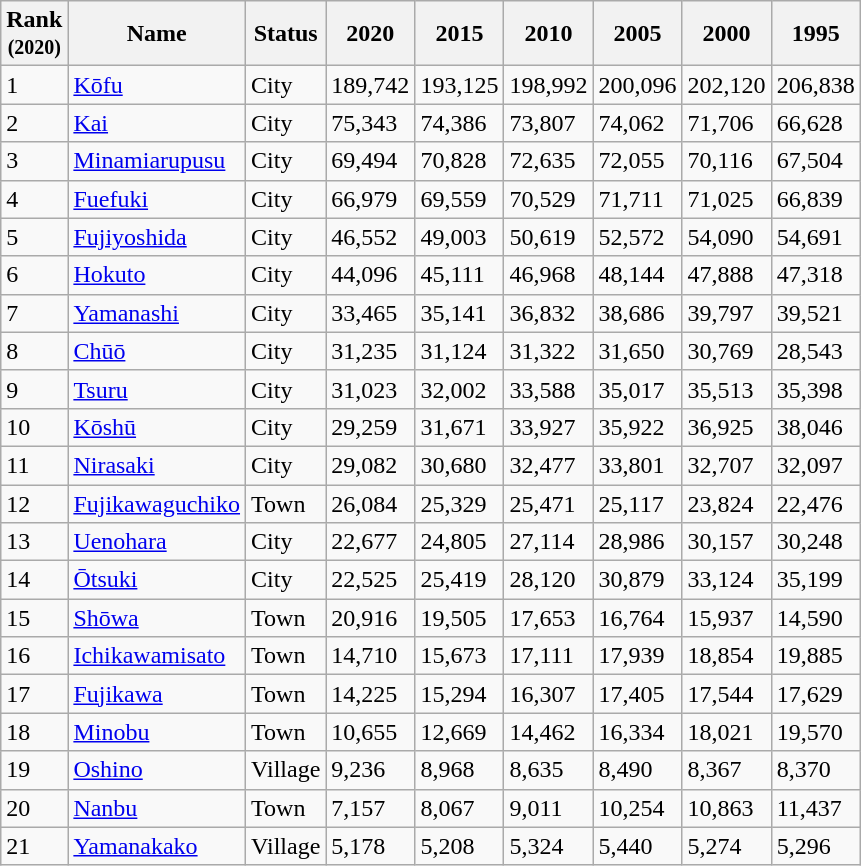<table class="wikitable sortable">
<tr>
<th>Rank<br><small>(2020)</small></th>
<th>Name</th>
<th>Status</th>
<th>2020</th>
<th>2015</th>
<th>2010</th>
<th>2005</th>
<th>2000</th>
<th>1995</th>
</tr>
<tr>
<td>1</td>
<td><a href='#'>Kōfu</a></td>
<td>City</td>
<td>189,742</td>
<td>193,125</td>
<td>198,992</td>
<td>200,096</td>
<td>202,120</td>
<td>206,838</td>
</tr>
<tr>
<td>2</td>
<td><a href='#'>Kai</a></td>
<td>City</td>
<td>75,343</td>
<td>74,386</td>
<td>73,807</td>
<td>74,062</td>
<td>71,706</td>
<td>66,628</td>
</tr>
<tr>
<td>3</td>
<td><a href='#'>Minamiarupusu</a></td>
<td>City</td>
<td>69,494</td>
<td>70,828</td>
<td>72,635</td>
<td>72,055</td>
<td>70,116</td>
<td>67,504</td>
</tr>
<tr>
<td>4</td>
<td><a href='#'>Fuefuki</a></td>
<td>City</td>
<td>66,979</td>
<td>69,559</td>
<td>70,529</td>
<td>71,711</td>
<td>71,025</td>
<td>66,839</td>
</tr>
<tr>
<td>5</td>
<td><a href='#'>Fujiyoshida</a></td>
<td>City</td>
<td>46,552</td>
<td>49,003</td>
<td>50,619</td>
<td>52,572</td>
<td>54,090</td>
<td>54,691</td>
</tr>
<tr>
<td>6</td>
<td><a href='#'>Hokuto</a></td>
<td>City</td>
<td>44,096</td>
<td>45,111</td>
<td>46,968</td>
<td>48,144</td>
<td>47,888</td>
<td>47,318</td>
</tr>
<tr>
<td>7</td>
<td><a href='#'>Yamanashi</a></td>
<td>City</td>
<td>33,465</td>
<td>35,141</td>
<td>36,832</td>
<td>38,686</td>
<td>39,797</td>
<td>39,521</td>
</tr>
<tr>
<td>8</td>
<td><a href='#'>Chūō</a></td>
<td>City</td>
<td>31,235</td>
<td>31,124</td>
<td>31,322</td>
<td>31,650</td>
<td>30,769</td>
<td>28,543</td>
</tr>
<tr>
<td>9</td>
<td><a href='#'>Tsuru</a></td>
<td>City</td>
<td>31,023</td>
<td>32,002</td>
<td>33,588</td>
<td>35,017</td>
<td>35,513</td>
<td>35,398</td>
</tr>
<tr>
<td>10</td>
<td><a href='#'>Kōshū</a></td>
<td>City</td>
<td>29,259</td>
<td>31,671</td>
<td>33,927</td>
<td>35,922</td>
<td>36,925</td>
<td>38,046</td>
</tr>
<tr>
<td>11</td>
<td><a href='#'>Nirasaki</a></td>
<td>City</td>
<td>29,082</td>
<td>30,680</td>
<td>32,477</td>
<td>33,801</td>
<td>32,707</td>
<td>32,097</td>
</tr>
<tr>
<td>12</td>
<td><a href='#'>Fujikawaguchiko</a></td>
<td>Town</td>
<td>26,084</td>
<td>25,329</td>
<td>25,471</td>
<td>25,117</td>
<td>23,824</td>
<td>22,476</td>
</tr>
<tr>
<td>13</td>
<td><a href='#'>Uenohara</a></td>
<td>City</td>
<td>22,677</td>
<td>24,805</td>
<td>27,114</td>
<td>28,986</td>
<td>30,157</td>
<td>30,248</td>
</tr>
<tr>
<td>14</td>
<td><a href='#'>Ōtsuki</a></td>
<td>City</td>
<td>22,525</td>
<td>25,419</td>
<td>28,120</td>
<td>30,879</td>
<td>33,124</td>
<td>35,199</td>
</tr>
<tr>
<td>15</td>
<td><a href='#'>Shōwa</a></td>
<td>Town</td>
<td>20,916</td>
<td>19,505</td>
<td>17,653</td>
<td>16,764</td>
<td>15,937</td>
<td>14,590</td>
</tr>
<tr>
<td>16</td>
<td><a href='#'>Ichikawamisato</a></td>
<td>Town</td>
<td>14,710</td>
<td>15,673</td>
<td>17,111</td>
<td>17,939</td>
<td>18,854</td>
<td>19,885</td>
</tr>
<tr>
<td>17</td>
<td><a href='#'>Fujikawa</a></td>
<td>Town</td>
<td>14,225</td>
<td>15,294</td>
<td>16,307</td>
<td>17,405</td>
<td>17,544</td>
<td>17,629</td>
</tr>
<tr>
<td>18</td>
<td><a href='#'>Minobu</a></td>
<td>Town</td>
<td>10,655</td>
<td>12,669</td>
<td>14,462</td>
<td>16,334</td>
<td>18,021</td>
<td>19,570</td>
</tr>
<tr>
<td>19</td>
<td><a href='#'>Oshino</a></td>
<td>Village</td>
<td>9,236</td>
<td>8,968</td>
<td>8,635</td>
<td>8,490</td>
<td>8,367</td>
<td>8,370</td>
</tr>
<tr>
<td>20</td>
<td><a href='#'>Nanbu</a></td>
<td>Town</td>
<td>7,157</td>
<td>8,067</td>
<td>9,011</td>
<td>10,254</td>
<td>10,863</td>
<td>11,437</td>
</tr>
<tr>
<td>21</td>
<td><a href='#'>Yamanakako</a></td>
<td>Village</td>
<td>5,178</td>
<td>5,208</td>
<td>5,324</td>
<td>5,440</td>
<td>5,274</td>
<td>5,296</td>
</tr>
</table>
